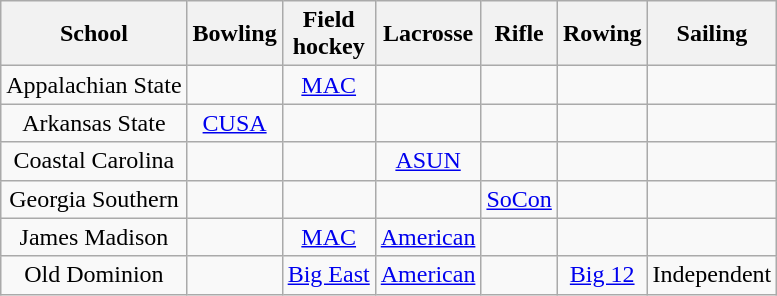<table class="wikitable" style="text-align:center">
<tr>
<th>School</th>
<th>Bowling</th>
<th>Field<br>hockey</th>
<th>Lacrosse</th>
<th>Rifle</th>
<th>Rowing</th>
<th>Sailing</th>
</tr>
<tr>
<td>Appalachian State</td>
<td></td>
<td><a href='#'>MAC</a></td>
<td></td>
<td></td>
<td></td>
<td></td>
</tr>
<tr>
<td>Arkansas State</td>
<td><a href='#'>CUSA</a></td>
<td></td>
<td></td>
<td></td>
<td></td>
<td></td>
</tr>
<tr>
<td>Coastal Carolina</td>
<td></td>
<td></td>
<td><a href='#'>ASUN</a></td>
<td></td>
<td></td>
<td></td>
</tr>
<tr>
<td>Georgia Southern</td>
<td></td>
<td></td>
<td></td>
<td><a href='#'>SoCon</a></td>
<td></td>
<td></td>
</tr>
<tr>
<td>James Madison</td>
<td></td>
<td><a href='#'>MAC</a></td>
<td><a href='#'>American</a></td>
<td></td>
<td></td>
<td></td>
</tr>
<tr>
<td>Old Dominion</td>
<td></td>
<td><a href='#'>Big East</a></td>
<td><a href='#'>American</a></td>
<td></td>
<td><a href='#'>Big 12</a></td>
<td>Independent</td>
</tr>
</table>
